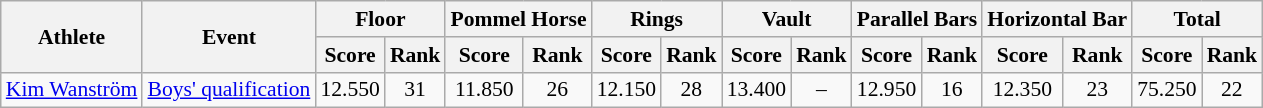<table class="wikitable" border="1" style="font-size:90%">
<tr>
<th rowspan=2>Athlete</th>
<th rowspan=2>Event</th>
<th colspan=2>Floor</th>
<th colspan=2>Pommel Horse</th>
<th colspan=2>Rings</th>
<th colspan=2>Vault</th>
<th colspan=2>Parallel Bars</th>
<th colspan=2>Horizontal Bar</th>
<th colspan=2>Total</th>
</tr>
<tr>
<th>Score</th>
<th>Rank</th>
<th>Score</th>
<th>Rank</th>
<th>Score</th>
<th>Rank</th>
<th>Score</th>
<th>Rank</th>
<th>Score</th>
<th>Rank</th>
<th>Score</th>
<th>Rank</th>
<th>Score</th>
<th>Rank</th>
</tr>
<tr>
<td rowspan=1><a href='#'>Kim Wanström</a></td>
<td><a href='#'>Boys' qualification</a></td>
<td align=center>12.550</td>
<td align=center>31</td>
<td align=center>11.850</td>
<td align=center>26</td>
<td align=center>12.150</td>
<td align=center>28</td>
<td align=center>13.400</td>
<td align=center>–</td>
<td align=center>12.950</td>
<td align=center>16</td>
<td align=center>12.350</td>
<td align=center>23</td>
<td align=center>75.250</td>
<td align=center>22</td>
</tr>
</table>
